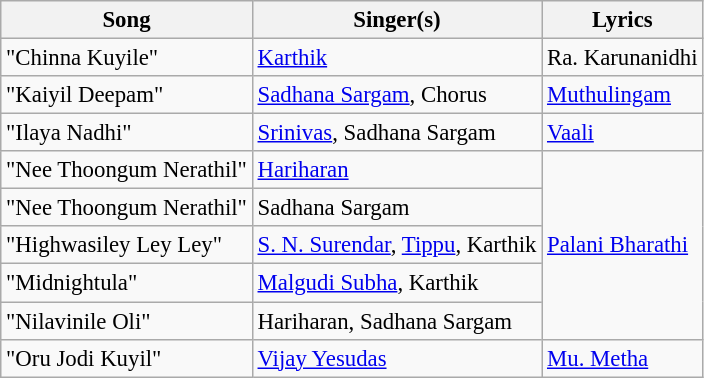<table class="wikitable tracklist" style="font-size:95%;">
<tr>
<th>Song</th>
<th>Singer(s)</th>
<th>Lyrics</th>
</tr>
<tr>
<td>"Chinna Kuyile"</td>
<td><a href='#'>Karthik</a></td>
<td>Ra. Karunanidhi</td>
</tr>
<tr>
<td>"Kaiyil Deepam"</td>
<td><a href='#'>Sadhana Sargam</a>, Chorus</td>
<td><a href='#'>Muthulingam</a></td>
</tr>
<tr>
<td>"Ilaya Nadhi"</td>
<td><a href='#'>Srinivas</a>, Sadhana Sargam</td>
<td><a href='#'>Vaali</a></td>
</tr>
<tr>
<td>"Nee Thoongum Nerathil"</td>
<td><a href='#'>Hariharan</a></td>
<td rowspan=5><a href='#'>Palani Bharathi</a></td>
</tr>
<tr>
<td>"Nee Thoongum Nerathil"</td>
<td>Sadhana Sargam</td>
</tr>
<tr>
<td>"Highwasiley Ley Ley"</td>
<td><a href='#'>S. N. Surendar</a>, <a href='#'>Tippu</a>, Karthik</td>
</tr>
<tr>
<td>"Midnightula"</td>
<td><a href='#'>Malgudi Subha</a>, Karthik</td>
</tr>
<tr>
<td>"Nilavinile Oli"</td>
<td>Hariharan, Sadhana Sargam</td>
</tr>
<tr>
<td>"Oru Jodi Kuyil"</td>
<td><a href='#'>Vijay Yesudas</a></td>
<td><a href='#'>Mu. Metha</a></td>
</tr>
</table>
